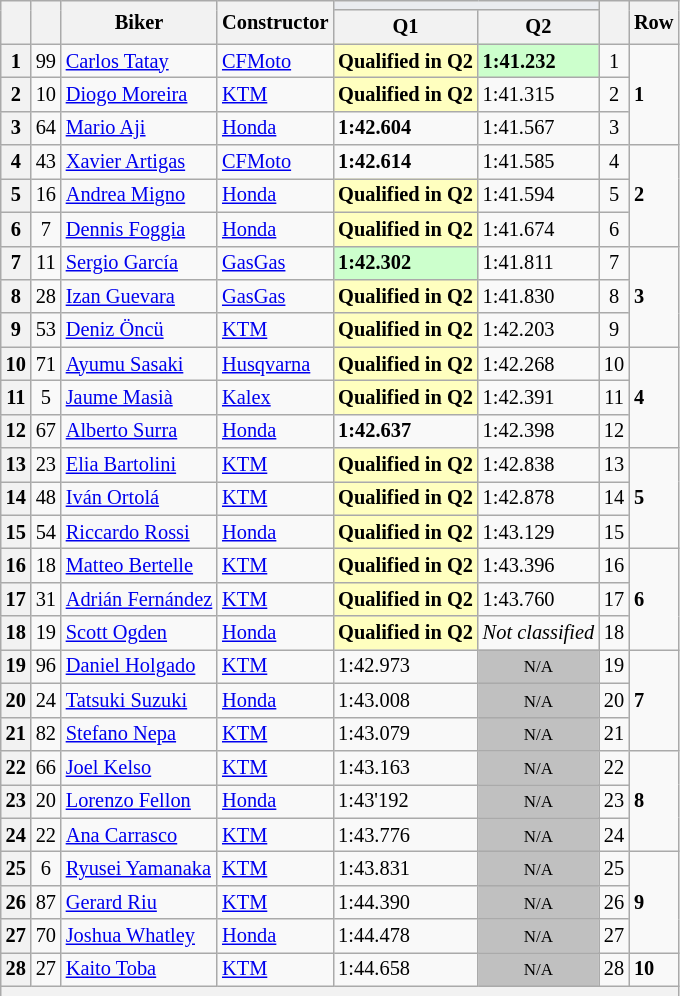<table class="wikitable sortable" style="font-size: 85%;">
<tr>
<th rowspan="2"></th>
<th rowspan="2"></th>
<th rowspan="2">Biker</th>
<th rowspan="2">Constructor</th>
<th colspan="2" style="background:#eaecf0; text-align:center;"></th>
<th rowspan="2"></th>
<th rowspan="2">Row</th>
</tr>
<tr>
<th scope="col">Q1</th>
<th scope="col">Q2</th>
</tr>
<tr>
<th scope="row">1</th>
<td align="center">99</td>
<td> <a href='#'>Carlos Tatay</a></td>
<td><a href='#'>CFMoto</a></td>
<td style="background:#ffffbf;"><strong>Qualified in Q2</strong></td>
<td style="background:#ccffcc;"><strong>1:41.232</strong></td>
<td align="center">1</td>
<td rowspan="3"><strong>1</strong></td>
</tr>
<tr>
<th scope="row">2</th>
<td align="center">10</td>
<td> <a href='#'>Diogo Moreira</a></td>
<td><a href='#'>KTM</a></td>
<td style="background:#ffffbf;"><strong>Qualified in Q2</strong></td>
<td>1:41.315</td>
<td align="center">2</td>
</tr>
<tr>
<th scope="row">3</th>
<td align="center">64</td>
<td> <a href='#'>Mario Aji</a></td>
<td><a href='#'>Honda</a></td>
<td><strong>1:42.604</strong></td>
<td>1:41.567</td>
<td align="center">3</td>
</tr>
<tr>
<th scope="row">4</th>
<td align="center">43</td>
<td> <a href='#'>Xavier Artigas</a></td>
<td><a href='#'>CFMoto</a></td>
<td><strong>1:42.614</strong></td>
<td>1:41.585</td>
<td align="center">4</td>
<td rowspan="3"><strong>2</strong></td>
</tr>
<tr>
<th scope="row">5</th>
<td align="center">16</td>
<td> <a href='#'>Andrea Migno</a></td>
<td><a href='#'>Honda</a></td>
<td style="background:#ffffbf;"><strong>Qualified in Q2</strong></td>
<td>1:41.594</td>
<td align="center">5</td>
</tr>
<tr>
<th scope="row">6</th>
<td align="center">7</td>
<td> <a href='#'>Dennis Foggia</a></td>
<td><a href='#'>Honda</a></td>
<td style="background:#ffffbf;"><strong>Qualified in Q2</strong></td>
<td>1:41.674</td>
<td align="center">6</td>
</tr>
<tr>
<th scope="row">7</th>
<td align="center">11</td>
<td> <a href='#'>Sergio García</a></td>
<td><a href='#'>GasGas</a></td>
<td style="background:#ccffcc;"><strong>1:42.302</strong></td>
<td>1:41.811</td>
<td align="center">7</td>
<td rowspan="3"><strong>3</strong></td>
</tr>
<tr>
<th scope="row">8</th>
<td align="center">28</td>
<td> <a href='#'>Izan Guevara</a></td>
<td><a href='#'>GasGas</a></td>
<td style="background:#ffffbf;"><strong>Qualified in Q2</strong></td>
<td>1:41.830</td>
<td align="center">8</td>
</tr>
<tr>
<th scope="row">9</th>
<td align="center">53</td>
<td> <a href='#'>Deniz Öncü</a></td>
<td><a href='#'>KTM</a></td>
<td style="background:#ffffbf;"><strong>Qualified in Q2</strong></td>
<td>1:42.203</td>
<td align="center">9</td>
</tr>
<tr>
<th scope="row">10</th>
<td align="center">71</td>
<td> <a href='#'>Ayumu Sasaki</a></td>
<td><a href='#'>Husqvarna</a></td>
<td style="background:#ffffbf;"><strong>Qualified in Q2</strong></td>
<td>1:42.268</td>
<td align="center">10</td>
<td rowspan="3"><strong>4</strong></td>
</tr>
<tr>
<th scope="row">11</th>
<td align="center">5</td>
<td> <a href='#'>Jaume Masià</a></td>
<td><a href='#'>Kalex</a></td>
<td style="background:#ffffbf;"><strong>Qualified in Q2</strong></td>
<td>1:42.391</td>
<td align="center">11</td>
</tr>
<tr>
<th scope="row">12</th>
<td align="center">67</td>
<td> <a href='#'>Alberto Surra</a></td>
<td><a href='#'>Honda</a></td>
<td><strong>1:42.637</strong></td>
<td>1:42.398</td>
<td align="center">12</td>
</tr>
<tr>
<th scope="row">13</th>
<td align="center">23</td>
<td> <a href='#'>Elia Bartolini</a></td>
<td><a href='#'>KTM</a></td>
<td style="background:#ffffbf;"><strong>Qualified in Q2</strong></td>
<td>1:42.838</td>
<td align="center">13</td>
<td rowspan="3"><strong>5</strong></td>
</tr>
<tr>
<th scope="row">14</th>
<td align="center">48</td>
<td> <a href='#'>Iván Ortolá</a></td>
<td><a href='#'>KTM</a></td>
<td style="background:#ffffbf;"><strong>Qualified in Q2</strong></td>
<td>1:42.878</td>
<td align="center">14</td>
</tr>
<tr>
<th scope="row">15</th>
<td align="center">54</td>
<td> <a href='#'>Riccardo Rossi</a></td>
<td><a href='#'>Honda</a></td>
<td style="background:#ffffbf;"><strong>Qualified in Q2</strong></td>
<td>1:43.129</td>
<td align="center">15</td>
</tr>
<tr>
<th scope="row">16</th>
<td align="center">18</td>
<td> <a href='#'>Matteo Bertelle</a></td>
<td><a href='#'>KTM</a></td>
<td style="background:#ffffbf;"><strong>Qualified in Q2</strong></td>
<td>1:43.396</td>
<td align="center">16</td>
<td rowspan="3"><strong>6</strong></td>
</tr>
<tr>
<th scope="row">17</th>
<td align="center">31</td>
<td> <a href='#'>Adrián Fernández</a></td>
<td><a href='#'>KTM</a></td>
<td style="background:#ffffbf;"><strong>Qualified in Q2</strong></td>
<td>1:43.760</td>
<td align="center">17</td>
</tr>
<tr>
<th scope="row">18</th>
<td align="center">19</td>
<td> <a href='#'>Scott Ogden</a></td>
<td><a href='#'>Honda</a></td>
<td style="background:#ffffbf;"><strong>Qualified in Q2</strong></td>
<td><em>Not classified</em></td>
<td align="center">18</td>
</tr>
<tr>
<th scope="row">19</th>
<td align="center">96</td>
<td> <a href='#'>Daniel Holgado</a></td>
<td><a href='#'>KTM</a></td>
<td>1:42.973</td>
<td style="background: silver" align="center" data-sort-value="19"><small>N/A</small></td>
<td align="center">19</td>
<td rowspan="3"><strong>7</strong></td>
</tr>
<tr>
<th scope="row">20</th>
<td align="center">24</td>
<td> <a href='#'>Tatsuki Suzuki</a></td>
<td><a href='#'>Honda</a></td>
<td>1:43.008</td>
<td style="background: silver" align="center" data-sort-value="20"><small>N/A</small></td>
<td align="center">20</td>
</tr>
<tr>
<th scope="row">21</th>
<td align="center">82</td>
<td> <a href='#'>Stefano Nepa</a></td>
<td><a href='#'>KTM</a></td>
<td>1:43.079</td>
<td style="background: silver" align="center" data-sort-value="21"><small>N/A</small></td>
<td align="center">21</td>
</tr>
<tr>
<th scope="row">22</th>
<td align="center">66</td>
<td> <a href='#'>Joel Kelso</a></td>
<td><a href='#'>KTM</a></td>
<td>1:43.163</td>
<td style="background: silver" align="center" data-sort-value="22"><small>N/A</small></td>
<td align="center">22</td>
<td rowspan="3"><strong>8</strong></td>
</tr>
<tr>
<th scope="row">23</th>
<td align="center">20</td>
<td> <a href='#'>Lorenzo Fellon</a></td>
<td><a href='#'>Honda</a></td>
<td>1:43'192</td>
<td style="background: silver" align="center" data-sort-value="23"><small>N/A</small></td>
<td align="center">23</td>
</tr>
<tr>
<th scope="row">24</th>
<td align="center">22</td>
<td> <a href='#'>Ana Carrasco</a></td>
<td><a href='#'>KTM</a></td>
<td>1:43.776</td>
<td style="background: silver" align="center" data-sort-value="24"><small>N/A</small></td>
<td align="center">24</td>
</tr>
<tr>
<th scope="row">25</th>
<td align="center">6</td>
<td> <a href='#'>Ryusei Yamanaka</a></td>
<td><a href='#'>KTM</a></td>
<td>1:43.831</td>
<td style="background: silver" align="center" data-sort-value="25"><small>N/A</small></td>
<td align="center">25</td>
<td rowspan="3"><strong>9</strong></td>
</tr>
<tr>
<th scope="row">26</th>
<td align="center">87</td>
<td> <a href='#'>Gerard Riu</a></td>
<td><a href='#'>KTM</a></td>
<td>1:44.390</td>
<td style="background: silver" align="center" data-sort-value="26"><small>N/A</small></td>
<td align="center">26</td>
</tr>
<tr>
<th scope="row">27</th>
<td align="center">70</td>
<td> <a href='#'>Joshua Whatley</a></td>
<td><a href='#'>Honda</a></td>
<td>1:44.478</td>
<td style="background: silver" align="center" data-sort-value="27"><small>N/A</small></td>
<td align="center">27</td>
</tr>
<tr>
<th scope="row">28</th>
<td align="center">27</td>
<td> <a href='#'>Kaito Toba</a></td>
<td><a href='#'>KTM</a></td>
<td>1:44.658</td>
<td style="background: silver" align="center" data-sort-value="28"><small>N/A</small></td>
<td align="center">28</td>
<td><strong>10</strong></td>
</tr>
<tr>
<th colspan="8"></th>
</tr>
</table>
